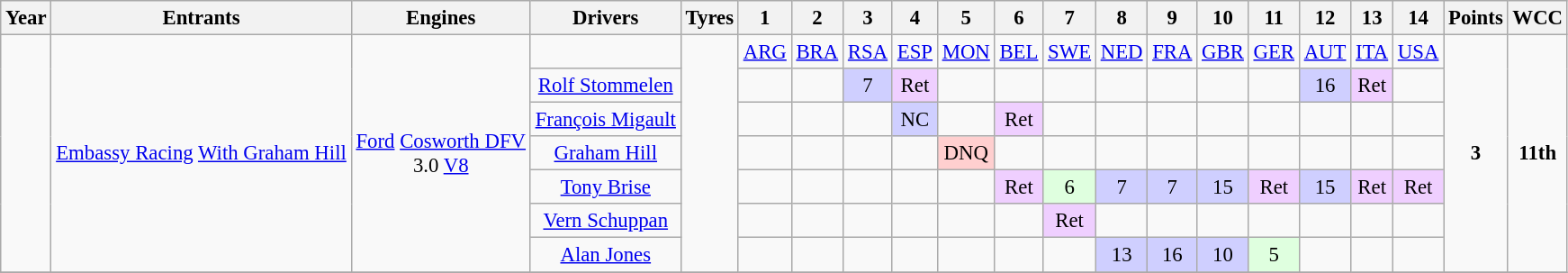<table class="wikitable" style="text-align:center; font-size:95%">
<tr>
<th>Year</th>
<th>Entrants</th>
<th>Engines</th>
<th>Drivers</th>
<th>Tyres</th>
<th>1</th>
<th>2</th>
<th>3</th>
<th>4</th>
<th>5</th>
<th>6</th>
<th>7</th>
<th>8</th>
<th>9</th>
<th>10</th>
<th>11</th>
<th>12</th>
<th>13</th>
<th>14</th>
<th>Points</th>
<th>WCC</th>
</tr>
<tr>
<td rowspan=7></td>
<td rowspan=7><a href='#'>Embassy Racing</a> <a href='#'>With Graham Hill</a></td>
<td rowspan=7><a href='#'>Ford</a> <a href='#'>Cosworth DFV</a> <br>3.0 <a href='#'>V8</a></td>
<td></td>
<td rowspan=7></td>
<td><a href='#'>ARG</a></td>
<td><a href='#'>BRA</a></td>
<td><a href='#'>RSA</a></td>
<td><a href='#'>ESP</a></td>
<td><a href='#'>MON</a></td>
<td><a href='#'>BEL</a></td>
<td><a href='#'>SWE</a></td>
<td><a href='#'>NED</a></td>
<td><a href='#'>FRA</a></td>
<td><a href='#'>GBR</a></td>
<td><a href='#'>GER</a></td>
<td><a href='#'>AUT</a></td>
<td><a href='#'>ITA</a></td>
<td><a href='#'>USA</a></td>
<td rowspan=7><strong>3</strong></td>
<td rowspan=7><strong>11th</strong></td>
</tr>
<tr>
<td><a href='#'>Rolf Stommelen</a></td>
<td></td>
<td></td>
<td style="background:#CFCFFF;">7</td>
<td style="background:#EFCFFF;">Ret</td>
<td></td>
<td></td>
<td></td>
<td></td>
<td></td>
<td></td>
<td></td>
<td style="background:#CFCFFF;">16</td>
<td style="background:#EFCFFF;">Ret</td>
<td></td>
</tr>
<tr>
<td><a href='#'>François Migault</a></td>
<td></td>
<td></td>
<td></td>
<td style="background:#CFCFFF;">NC</td>
<td></td>
<td style="background:#EFCFFF;">Ret</td>
<td></td>
<td></td>
<td></td>
<td></td>
<td></td>
<td></td>
<td></td>
<td></td>
</tr>
<tr>
<td><a href='#'>Graham Hill</a></td>
<td></td>
<td></td>
<td></td>
<td></td>
<td style="background:#FFCFCF;">DNQ</td>
<td></td>
<td></td>
<td></td>
<td></td>
<td></td>
<td></td>
<td></td>
<td></td>
<td></td>
</tr>
<tr>
<td><a href='#'>Tony Brise</a></td>
<td></td>
<td></td>
<td></td>
<td></td>
<td></td>
<td style="background:#EFCFFF;">Ret</td>
<td style="background:#DFFFDF;">6</td>
<td style="background:#CFCFFF;">7</td>
<td style="background:#CFCFFF;">7</td>
<td style="background:#CFCFFF;">15</td>
<td style="background:#EFCFFF;">Ret</td>
<td style="background:#CFCFFF;">15</td>
<td style="background:#EFCFFF;">Ret</td>
<td style="background:#EFCFFF;">Ret</td>
</tr>
<tr>
<td><a href='#'>Vern Schuppan</a></td>
<td></td>
<td></td>
<td></td>
<td></td>
<td></td>
<td></td>
<td style="background:#EFCFFF;">Ret</td>
<td></td>
<td></td>
<td></td>
<td></td>
<td></td>
<td></td>
<td></td>
</tr>
<tr>
<td><a href='#'>Alan Jones</a></td>
<td></td>
<td></td>
<td></td>
<td></td>
<td></td>
<td></td>
<td></td>
<td style="background:#CFCFFF;">13</td>
<td style="background:#CFCFFF;">16</td>
<td style="background:#CFCFFF;">10</td>
<td style="background:#DFFFDF;">5</td>
<td></td>
<td></td>
<td></td>
</tr>
<tr>
</tr>
</table>
